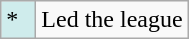<table class="wikitable">
<tr>
<td style="background:#CFECEC; width:1em">*</td>
<td>Led the league</td>
</tr>
</table>
